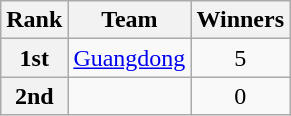<table class="wikitable">
<tr>
<th>Rank</th>
<th>Team</th>
<th>Winners</th>
</tr>
<tr>
<th align="center">1st</th>
<td align="center"> <a href='#'>Guangdong</a></td>
<td align="center">5</td>
</tr>
<tr>
<th align="center">2nd</th>
<td align="center"></td>
<td align="center">0</td>
</tr>
</table>
